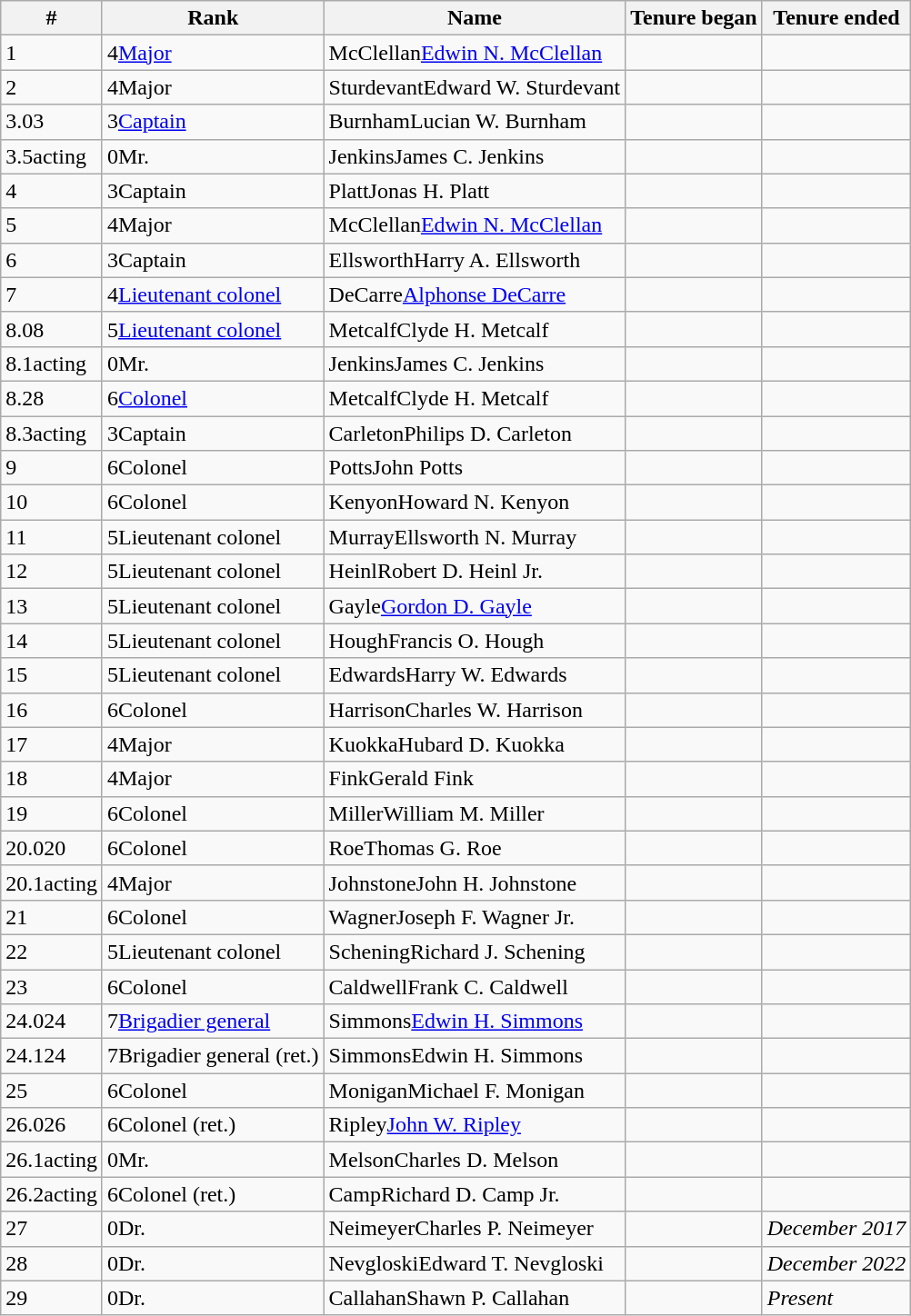<table class="wikitable sortable">
<tr>
<th>#</th>
<th>Rank</th>
<th>Name</th>
<th>Tenure began</th>
<th>Tenure ended</th>
</tr>
<tr>
<td>1</td>
<td><span>4</span><a href='#'>Major</a></td>
<td><span>McClellan</span><a href='#'>Edwin N. McClellan</a></td>
<td></td>
<td></td>
</tr>
<tr>
<td>2</td>
<td><span>4</span>Major</td>
<td><span>Sturdevant</span>Edward W. Sturdevant</td>
<td></td>
<td></td>
</tr>
<tr>
<td><span>3.0</span>3</td>
<td><span>3</span><a href='#'>Captain</a></td>
<td><span>Burnham</span>Lucian W. Burnham</td>
<td></td>
<td></td>
</tr>
<tr>
<td><span>3.5</span>acting</td>
<td><span>0</span>Mr.</td>
<td><span>Jenkins</span>James C. Jenkins</td>
<td></td>
<td></td>
</tr>
<tr>
<td>4</td>
<td><span>3</span>Captain</td>
<td><span>Platt</span>Jonas H. Platt</td>
<td></td>
<td></td>
</tr>
<tr>
<td>5</td>
<td><span>4</span>Major</td>
<td><span>McClellan</span><a href='#'>Edwin N. McClellan</a></td>
<td></td>
<td></td>
</tr>
<tr>
<td>6</td>
<td><span>3</span>Captain</td>
<td><span>Ellsworth</span>Harry A. Ellsworth</td>
<td></td>
<td></td>
</tr>
<tr>
<td>7</td>
<td><span>4</span><a href='#'>Lieutenant colonel</a></td>
<td><span>DeCarre</span><a href='#'>Alphonse DeCarre</a></td>
<td></td>
<td></td>
</tr>
<tr>
<td><span>8.0</span>8</td>
<td><span>5</span><a href='#'>Lieutenant colonel</a></td>
<td><span>Metcalf</span>Clyde H. Metcalf</td>
<td></td>
<td></td>
</tr>
<tr>
<td><span>8.1</span>acting</td>
<td><span>0</span>Mr.</td>
<td><span>Jenkins</span>James C. Jenkins</td>
<td></td>
<td></td>
</tr>
<tr>
<td><span>8.2</span>8</td>
<td><span>6</span><a href='#'>Colonel</a></td>
<td><span>Metcalf</span>Clyde H. Metcalf</td>
<td></td>
<td></td>
</tr>
<tr>
<td><span>8.3</span>acting</td>
<td><span>3</span>Captain</td>
<td><span>Carleton</span>Philips D. Carleton</td>
<td></td>
<td></td>
</tr>
<tr>
<td>9</td>
<td><span>6</span>Colonel</td>
<td><span>Potts</span>John Potts</td>
<td></td>
<td></td>
</tr>
<tr>
<td>10</td>
<td><span>6</span>Colonel</td>
<td><span>Kenyon</span>Howard N. Kenyon</td>
<td></td>
<td></td>
</tr>
<tr>
<td>11</td>
<td><span>5</span>Lieutenant colonel</td>
<td><span>Murray</span>Ellsworth N. Murray</td>
<td></td>
<td></td>
</tr>
<tr>
<td>12</td>
<td><span>5</span>Lieutenant colonel</td>
<td><span>Heinl</span>Robert D. Heinl Jr.</td>
<td></td>
<td></td>
</tr>
<tr>
<td>13</td>
<td><span>5</span>Lieutenant colonel</td>
<td><span>Gayle</span><a href='#'>Gordon D. Gayle</a></td>
<td></td>
<td></td>
</tr>
<tr>
<td>14</td>
<td><span>5</span>Lieutenant colonel</td>
<td><span>Hough</span>Francis O. Hough</td>
<td></td>
<td></td>
</tr>
<tr>
<td>15</td>
<td><span>5</span>Lieutenant colonel</td>
<td><span>Edwards</span>Harry W. Edwards</td>
<td></td>
<td></td>
</tr>
<tr>
<td>16</td>
<td><span>6</span>Colonel</td>
<td><span>Harrison</span>Charles W. Harrison</td>
<td></td>
<td></td>
</tr>
<tr>
<td>17</td>
<td><span>4</span>Major</td>
<td><span>Kuokka</span>Hubard D. Kuokka</td>
<td></td>
<td></td>
</tr>
<tr>
<td>18</td>
<td><span>4</span>Major</td>
<td><span>Fink</span>Gerald Fink</td>
<td></td>
<td></td>
</tr>
<tr>
<td>19</td>
<td><span>6</span>Colonel</td>
<td><span>Miller</span>William M. Miller</td>
<td></td>
<td></td>
</tr>
<tr>
<td><span>20.0</span>20</td>
<td><span>6</span>Colonel</td>
<td><span>Roe</span>Thomas G. Roe</td>
<td></td>
<td></td>
</tr>
<tr>
<td><span>20.1</span>acting</td>
<td><span>4</span>Major</td>
<td><span>Johnstone</span>John H. Johnstone</td>
<td></td>
<td></td>
</tr>
<tr>
<td>21</td>
<td><span>6</span>Colonel</td>
<td><span>Wagner</span>Joseph F. Wagner Jr.</td>
<td></td>
<td></td>
</tr>
<tr>
<td>22</td>
<td><span>5</span>Lieutenant colonel</td>
<td><span>Schening</span>Richard J. Schening</td>
<td></td>
<td></td>
</tr>
<tr>
<td>23</td>
<td><span>6</span>Colonel</td>
<td><span>Caldwell</span>Frank C. Caldwell</td>
<td></td>
<td></td>
</tr>
<tr>
<td><span>24.0</span>24</td>
<td><span>7</span><a href='#'>Brigadier general</a></td>
<td><span>Simmons</span><a href='#'>Edwin H. Simmons</a></td>
<td></td>
<td></td>
</tr>
<tr>
<td><span>24.1</span>24</td>
<td><span>7</span>Brigadier general (ret.)</td>
<td><span>Simmons</span>Edwin H. Simmons</td>
<td></td>
<td></td>
</tr>
<tr>
<td>25</td>
<td><span>6</span>Colonel</td>
<td><span>Monigan</span>Michael F. Monigan</td>
<td></td>
<td></td>
</tr>
<tr>
<td><span>26.0</span>26</td>
<td><span>6</span>Colonel (ret.)</td>
<td><span>Ripley</span><a href='#'>John W. Ripley</a></td>
<td></td>
<td></td>
</tr>
<tr>
<td><span>26.1</span>acting</td>
<td><span>0</span>Mr.</td>
<td><span>Melson</span>Charles D. Melson</td>
<td></td>
<td></td>
</tr>
<tr>
<td><span>26.2</span>acting</td>
<td><span>6</span>Colonel (ret.)</td>
<td><span>Camp</span>Richard D. Camp Jr.</td>
<td></td>
<td></td>
</tr>
<tr>
<td>27</td>
<td><span>0</span>Dr.</td>
<td><span>Neimeyer</span>Charles P. Neimeyer</td>
<td></td>
<td><em>December 2017</em></td>
</tr>
<tr>
<td>28</td>
<td><span>0</span>Dr.</td>
<td><span>Nevgloski</span>Edward T. Nevgloski</td>
<td></td>
<td><em>December 2022</em></td>
</tr>
<tr>
<td>29</td>
<td><span>0</span>Dr.</td>
<td><span>Callahan</span>Shawn P. Callahan</td>
<td></td>
<td><em>Present</em></td>
</tr>
</table>
